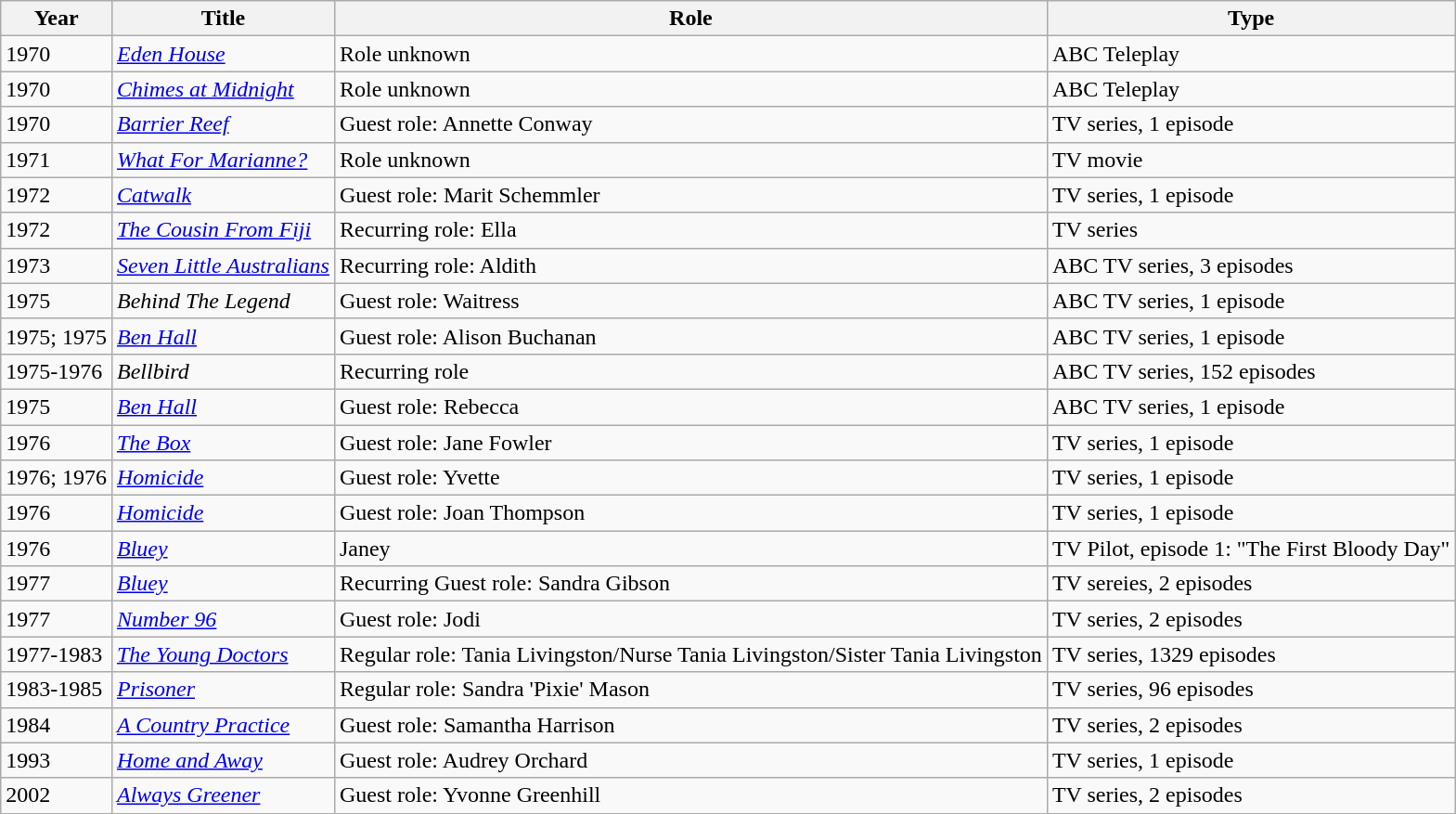<table class="wikitable">
<tr>
<th>Year</th>
<th>Title</th>
<th>Role</th>
<th>Type</th>
</tr>
<tr>
<td>1970</td>
<td><em><a href='#'>Eden House</a></em></td>
<td>Role unknown</td>
<td>ABC Teleplay</td>
</tr>
<tr>
<td>1970</td>
<td><em><a href='#'>Chimes at Midnight</a></em></td>
<td>Role unknown</td>
<td>ABC Teleplay</td>
</tr>
<tr>
<td>1970</td>
<td><em><a href='#'>Barrier Reef</a></em></td>
<td>Guest role: Annette Conway</td>
<td>TV series, 1 episode</td>
</tr>
<tr>
<td>1971</td>
<td><em><a href='#'>What For Marianne?</a></em></td>
<td>Role unknown</td>
<td>TV movie</td>
</tr>
<tr>
<td>1972</td>
<td><em><a href='#'>Catwalk</a></em></td>
<td>Guest role: Marit Schemmler</td>
<td>TV series, 1 episode</td>
</tr>
<tr>
<td>1972</td>
<td><em><a href='#'>The Cousin From Fiji</a></em></td>
<td>Recurring role: Ella</td>
<td>TV series</td>
</tr>
<tr>
<td>1973</td>
<td><em><a href='#'>Seven Little Australians</a></em></td>
<td>Recurring role: Aldith</td>
<td>ABC TV series, 3 episodes</td>
</tr>
<tr>
<td>1975</td>
<td><em>Behind The Legend</em></td>
<td>Guest role: Waitress</td>
<td>ABC TV series, 1 episode</td>
</tr>
<tr>
<td>1975; 1975</td>
<td><em><a href='#'>Ben Hall</a></em></td>
<td>Guest role: Alison Buchanan</td>
<td>ABC TV series, 1 episode</td>
</tr>
<tr>
<td>1975-1976</td>
<td><em>Bellbird</em></td>
<td>Recurring role</td>
<td>ABC TV series, 152 episodes</td>
</tr>
<tr>
<td>1975</td>
<td><em><a href='#'>Ben Hall</a></em></td>
<td>Guest role: Rebecca</td>
<td>ABC TV series, 1 episode</td>
</tr>
<tr>
<td>1976</td>
<td><em><a href='#'>The Box</a></em></td>
<td>Guest role: Jane Fowler</td>
<td>TV series, 1 episode</td>
</tr>
<tr>
<td>1976; 1976</td>
<td><em><a href='#'>Homicide</a></em></td>
<td>Guest role: Yvette</td>
<td>TV series, 1 episode</td>
</tr>
<tr>
<td>1976</td>
<td><em><a href='#'>Homicide</a></em></td>
<td>Guest role: Joan Thompson</td>
<td>TV series, 1 episode</td>
</tr>
<tr>
<td>1976</td>
<td><em><a href='#'>Bluey</a></em></td>
<td>Janey</td>
<td>TV Pilot, episode 1: "The First Bloody Day"</td>
</tr>
<tr>
<td>1977</td>
<td><em><a href='#'>Bluey</a></em></td>
<td>Recurring Guest role: Sandra Gibson</td>
<td>TV sereies, 2 episodes</td>
</tr>
<tr>
<td>1977</td>
<td><em><a href='#'>Number 96</a></em></td>
<td>Guest role: Jodi</td>
<td>TV series, 2 episodes</td>
</tr>
<tr>
<td>1977-1983</td>
<td><em><a href='#'>The Young Doctors</a></em></td>
<td>Regular role: Tania Livingston/Nurse Tania Livingston/Sister Tania Livingston</td>
<td>TV series, 1329 episodes</td>
</tr>
<tr>
<td>1983-1985</td>
<td><em><a href='#'>Prisoner</a></em></td>
<td>Regular role: Sandra 'Pixie' Mason</td>
<td>TV series, 96 episodes</td>
</tr>
<tr>
<td>1984</td>
<td><em><a href='#'>A Country Practice</a></em></td>
<td>Guest role: Samantha Harrison</td>
<td>TV series, 2 episodes</td>
</tr>
<tr>
<td>1993</td>
<td><em><a href='#'>Home and Away</a></em></td>
<td>Guest role: Audrey Orchard</td>
<td>TV series, 1 episode</td>
</tr>
<tr>
<td>2002</td>
<td><em><a href='#'>Always Greener</a></em></td>
<td>Guest role: Yvonne Greenhill</td>
<td>TV series, 2 episodes</td>
</tr>
</table>
